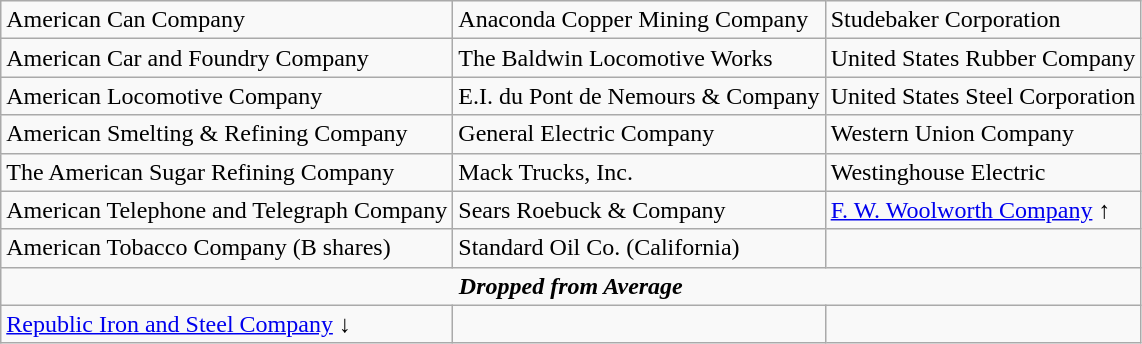<table class="wikitable" border="1">
<tr>
<td>American Can Company</td>
<td>Anaconda Copper Mining Company</td>
<td>Studebaker Corporation</td>
</tr>
<tr>
<td>American Car and Foundry Company</td>
<td>The Baldwin Locomotive Works</td>
<td>United States Rubber Company</td>
</tr>
<tr>
<td>American Locomotive Company</td>
<td>E.I. du Pont de Nemours & Company</td>
<td>United States Steel Corporation</td>
</tr>
<tr>
<td>American Smelting & Refining Company</td>
<td>General Electric Company</td>
<td>Western Union Company</td>
</tr>
<tr>
<td>The American Sugar Refining Company</td>
<td>Mack Trucks, Inc.</td>
<td>Westinghouse Electric</td>
</tr>
<tr>
<td>American Telephone and Telegraph Company</td>
<td>Sears Roebuck & Company</td>
<td><a href='#'>F. W. Woolworth Company</a> ↑</td>
</tr>
<tr>
<td>American Tobacco Company (B shares)</td>
<td>Standard Oil Co. (California)</td>
</tr>
<tr>
<td colspan="3" align="center"><strong><em>Dropped from Average</em></strong></td>
</tr>
<tr>
<td><a href='#'>Republic Iron and Steel Company</a> ↓</td>
<td></td>
<td></td>
</tr>
</table>
